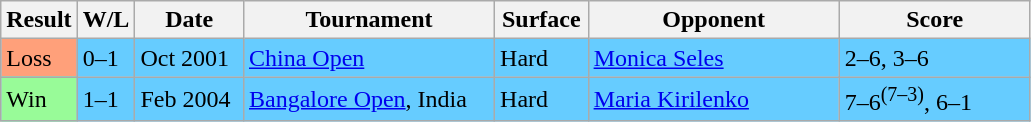<table class="sortable wikitable">
<tr>
<th style="width:40px">Result</th>
<th style="width:30px" class="unsortable">W/L</th>
<th style="width:65px">Date</th>
<th style="width:160px">Tournament</th>
<th style="width:55px">Surface</th>
<th style="width:160px">Opponent</th>
<th style="width:120px" class="unsortable">Score</th>
</tr>
<tr style="background:#66ccff;">
<td style="background:#ffa07a;">Loss</td>
<td>0–1</td>
<td>Oct 2001</td>
<td><a href='#'>China Open</a></td>
<td>Hard</td>
<td> <a href='#'>Monica Seles</a></td>
<td>2–6, 3–6</td>
</tr>
<tr style="background:#66ccff;">
<td style="background:#98fb98;">Win</td>
<td>1–1</td>
<td>Feb 2004</td>
<td><a href='#'>Bangalore Open</a>, India</td>
<td>Hard</td>
<td> <a href='#'>Maria Kirilenko</a></td>
<td>7–6<sup>(7–3)</sup>, 6–1</td>
</tr>
</table>
